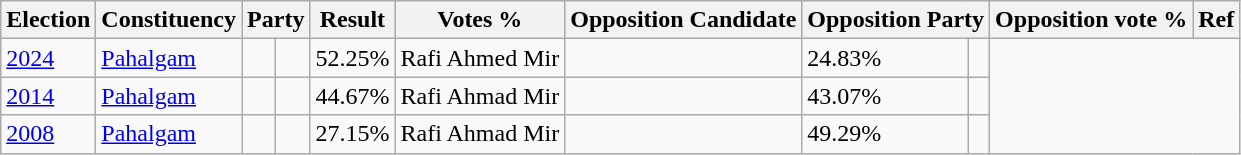<table class="wikitable sortable">
<tr>
<th>Election</th>
<th>Constituency</th>
<th colspan="2">Party</th>
<th>Result</th>
<th>Votes %</th>
<th>Opposition Candidate</th>
<th colspan="2">Opposition Party</th>
<th>Opposition vote %</th>
<th>Ref</th>
</tr>
<tr>
<td><a href='#'>2024</a></td>
<td><a href='#'>Pahalgam</a></td>
<td></td>
<td></td>
<td>52.25%</td>
<td>Rafi Ahmed Mir</td>
<td></td>
<td>24.83%</td>
<td></td>
</tr>
<tr>
<td><a href='#'>2014</a></td>
<td><a href='#'>Pahalgam</a></td>
<td></td>
<td></td>
<td>44.67%</td>
<td>Rafi Ahmad Mir</td>
<td></td>
<td>43.07%</td>
<td></td>
</tr>
<tr>
<td><a href='#'>2008</a></td>
<td><a href='#'>Pahalgam</a></td>
<td></td>
<td></td>
<td>27.15%</td>
<td>Rafi Ahmad Mir</td>
<td></td>
<td>49.29%</td>
<td></td>
</tr>
</table>
